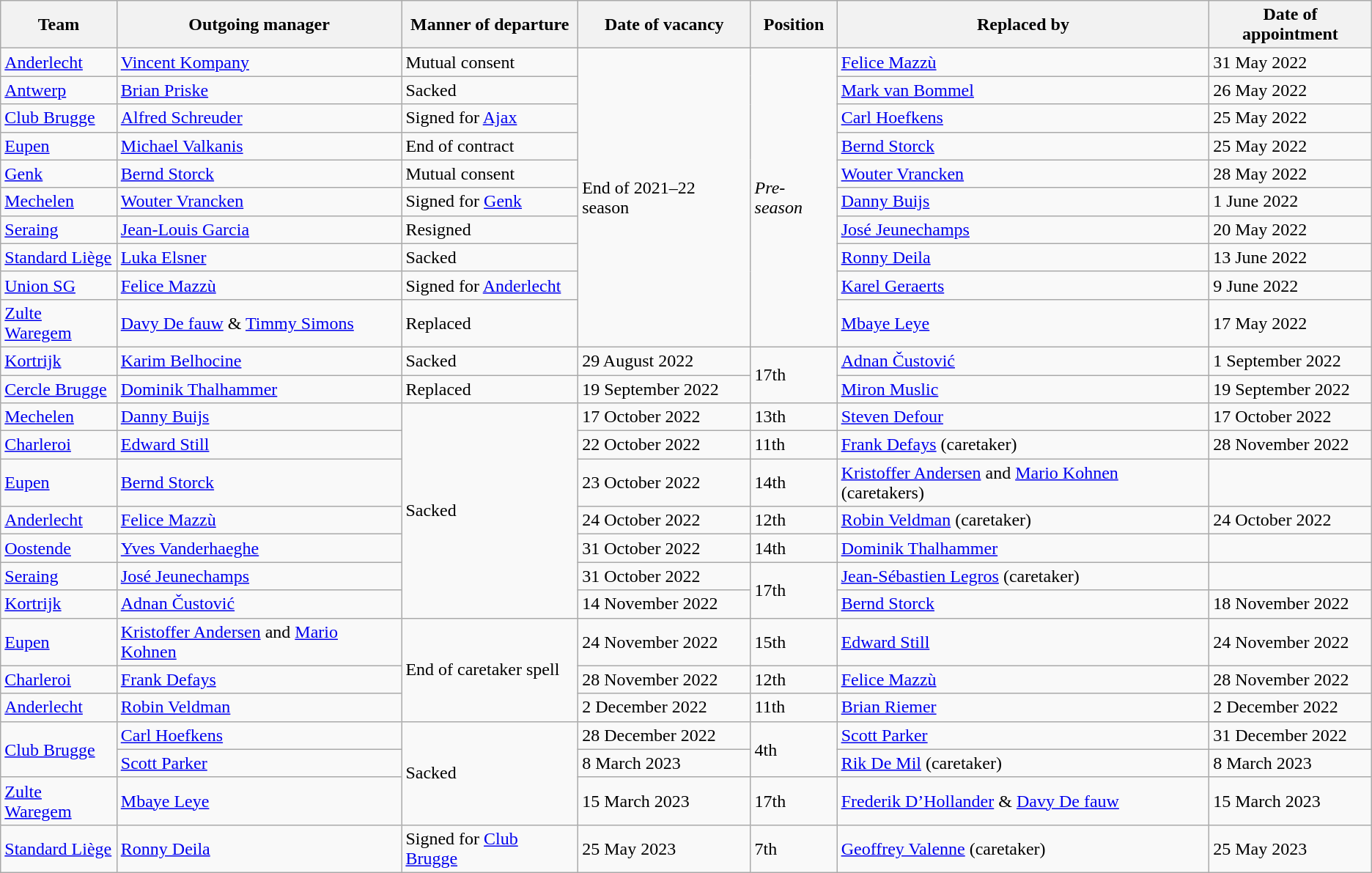<table class="wikitable sortable" style="text-align: left;">
<tr>
<th>Team</th>
<th>Outgoing manager</th>
<th>Manner of departure</th>
<th>Date of vacancy</th>
<th>Position</th>
<th>Replaced by</th>
<th>Date of appointment</th>
</tr>
<tr>
<td><a href='#'>Anderlecht</a></td>
<td> <a href='#'>Vincent Kompany</a></td>
<td>Mutual consent</td>
<td rowspan=10>End of 2021–22 season</td>
<td rowspan=10><em>Pre-season</em></td>
<td> <a href='#'>Felice Mazzù</a></td>
<td>31 May 2022</td>
</tr>
<tr>
<td><a href='#'>Antwerp</a></td>
<td> <a href='#'>Brian Priske</a></td>
<td>Sacked</td>
<td> <a href='#'>Mark van Bommel</a></td>
<td>26 May 2022</td>
</tr>
<tr>
<td><a href='#'>Club Brugge</a></td>
<td> <a href='#'>Alfred Schreuder</a></td>
<td>Signed for  <a href='#'>Ajax</a></td>
<td> <a href='#'>Carl Hoefkens</a></td>
<td>25 May 2022</td>
</tr>
<tr>
<td><a href='#'>Eupen</a></td>
<td> <a href='#'>Michael Valkanis</a></td>
<td>End of contract</td>
<td> <a href='#'>Bernd Storck</a></td>
<td>25 May 2022</td>
</tr>
<tr>
<td><a href='#'>Genk</a></td>
<td> <a href='#'>Bernd Storck</a></td>
<td>Mutual consent</td>
<td> <a href='#'>Wouter Vrancken</a></td>
<td>28 May 2022</td>
</tr>
<tr>
<td><a href='#'>Mechelen</a></td>
<td> <a href='#'>Wouter Vrancken</a></td>
<td>Signed for <a href='#'>Genk</a></td>
<td> <a href='#'>Danny Buijs</a></td>
<td>1 June 2022</td>
</tr>
<tr>
<td><a href='#'>Seraing</a></td>
<td> <a href='#'>Jean-Louis Garcia</a></td>
<td>Resigned</td>
<td> <a href='#'>José Jeunechamps</a></td>
<td>20 May 2022</td>
</tr>
<tr>
<td><a href='#'>Standard Liège</a></td>
<td> <a href='#'>Luka Elsner</a></td>
<td>Sacked</td>
<td> <a href='#'>Ronny Deila</a></td>
<td>13 June 2022</td>
</tr>
<tr>
<td><a href='#'>Union SG</a></td>
<td> <a href='#'>Felice Mazzù</a></td>
<td>Signed for <a href='#'>Anderlecht</a></td>
<td> <a href='#'>Karel Geraerts</a></td>
<td>9 June 2022</td>
</tr>
<tr>
<td><a href='#'>Zulte Waregem</a></td>
<td> <a href='#'>Davy De fauw</a> &  <a href='#'>Timmy Simons</a></td>
<td>Replaced</td>
<td> <a href='#'>Mbaye Leye</a></td>
<td>17 May 2022</td>
</tr>
<tr>
<td><a href='#'>Kortrijk</a></td>
<td> <a href='#'>Karim Belhocine</a></td>
<td>Sacked</td>
<td>29 August 2022</td>
<td rowspan=2>17th</td>
<td> <a href='#'>Adnan Čustović</a></td>
<td>1 September 2022</td>
</tr>
<tr>
<td><a href='#'>Cercle Brugge</a></td>
<td> <a href='#'>Dominik Thalhammer</a></td>
<td>Replaced</td>
<td>19 September 2022</td>
<td> <a href='#'>Miron Muslic</a></td>
<td>19 September 2022</td>
</tr>
<tr>
<td><a href='#'>Mechelen</a></td>
<td> <a href='#'>Danny Buijs</a></td>
<td rowspan="7">Sacked</td>
<td>17 October 2022</td>
<td>13th</td>
<td> <a href='#'>Steven Defour</a></td>
<td>17 October 2022</td>
</tr>
<tr>
<td><a href='#'>Charleroi</a></td>
<td> <a href='#'>Edward Still</a></td>
<td>22 October 2022</td>
<td>11th</td>
<td> <a href='#'>Frank Defays</a> (caretaker)</td>
<td>28 November 2022 </td>
</tr>
<tr>
<td><a href='#'>Eupen</a></td>
<td> <a href='#'>Bernd Storck</a></td>
<td>23 October 2022</td>
<td>14th</td>
<td> <a href='#'>Kristoffer Andersen</a> and  <a href='#'>Mario Kohnen</a> (caretakers) </td>
<td></td>
</tr>
<tr>
<td><a href='#'>Anderlecht</a></td>
<td> <a href='#'>Felice Mazzù</a></td>
<td>24 October 2022</td>
<td>12th</td>
<td> <a href='#'>Robin Veldman</a> (caretaker)</td>
<td>24 October 2022</td>
</tr>
<tr>
<td><a href='#'>Oostende</a></td>
<td> <a href='#'>Yves Vanderhaeghe</a></td>
<td>31 October 2022</td>
<td>14th</td>
<td> <a href='#'>Dominik Thalhammer</a></td>
<td></td>
</tr>
<tr>
<td><a href='#'>Seraing</a></td>
<td> <a href='#'>José Jeunechamps</a></td>
<td>31 October 2022</td>
<td rowspan=2>17th</td>
<td> <a href='#'>Jean-Sébastien Legros</a> (caretaker)</td>
<td></td>
</tr>
<tr>
<td><a href='#'>Kortrijk</a></td>
<td> <a href='#'>Adnan Čustović</a></td>
<td>14 November 2022</td>
<td> <a href='#'>Bernd Storck</a></td>
<td>18 November 2022 </td>
</tr>
<tr>
<td><a href='#'>Eupen</a></td>
<td> <a href='#'>Kristoffer Andersen</a> and  <a href='#'>Mario Kohnen</a></td>
<td rowspan="3">End of caretaker spell</td>
<td>24 November 2022</td>
<td>15th</td>
<td> <a href='#'>Edward Still</a></td>
<td>24 November 2022 </td>
</tr>
<tr>
<td><a href='#'>Charleroi</a></td>
<td> <a href='#'>Frank Defays</a></td>
<td>28 November 2022</td>
<td>12th</td>
<td> <a href='#'>Felice Mazzù</a></td>
<td>28 November 2022 </td>
</tr>
<tr>
<td><a href='#'>Anderlecht</a></td>
<td> <a href='#'>Robin Veldman</a></td>
<td>2 December 2022</td>
<td>11th</td>
<td> <a href='#'>Brian Riemer</a></td>
<td>2 December 2022 </td>
</tr>
<tr>
<td rowspan=2><a href='#'>Club Brugge</a></td>
<td> <a href='#'>Carl Hoefkens</a></td>
<td rowspan=3>Sacked</td>
<td>28 December 2022</td>
<td rowspan=2>4th</td>
<td> <a href='#'>Scott Parker</a></td>
<td>31 December 2022</td>
</tr>
<tr>
<td> <a href='#'>Scott Parker</a></td>
<td>8 March 2023</td>
<td> <a href='#'>Rik De Mil</a> (caretaker) </td>
<td>8 March 2023</td>
</tr>
<tr>
<td><a href='#'>Zulte Waregem</a></td>
<td> <a href='#'>Mbaye Leye</a></td>
<td>15 March 2023</td>
<td>17th</td>
<td> <a href='#'>Frederik D’Hollander</a> &  <a href='#'>Davy De fauw</a></td>
<td>15 March 2023</td>
</tr>
<tr>
<td><a href='#'>Standard Liège</a></td>
<td> <a href='#'>Ronny Deila</a></td>
<td>Signed for <a href='#'>Club Brugge</a></td>
<td>25 May 2023</td>
<td>7th</td>
<td> <a href='#'>Geoffrey Valenne</a> (caretaker)</td>
<td>25 May 2023</td>
</tr>
</table>
